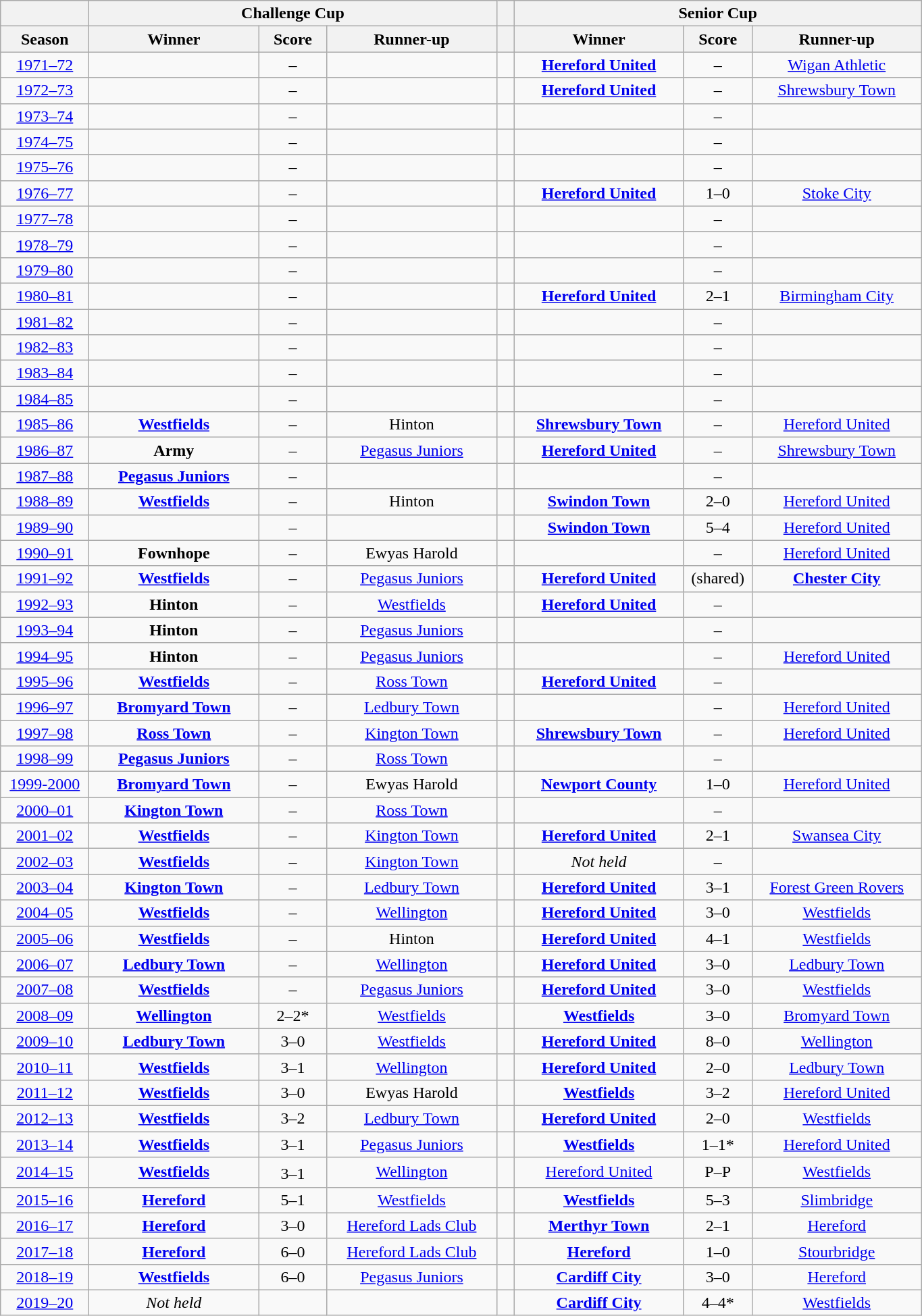<table class="wikitable" style="text-align: center;">
<tr>
<th width=80></th>
<th width=380 colspan="3">Challenge Cup</th>
<th width=10></th>
<th width=380 colspan="3">Senior Cup</th>
</tr>
<tr>
<th width=80>Season</th>
<th width=160>Winner</th>
<th width=60>Score</th>
<th width=160>Runner-up</th>
<th width=10></th>
<th width=160>Winner</th>
<th width=60>Score</th>
<th width=160>Runner-up</th>
</tr>
<tr>
<td><a href='#'>1971–72</a></td>
<td></td>
<td>–</td>
<td></td>
<td></td>
<td><strong><a href='#'>Hereford United</a></strong></td>
<td>–</td>
<td><a href='#'>Wigan Athletic</a></td>
</tr>
<tr>
<td><a href='#'>1972–73</a></td>
<td></td>
<td>–</td>
<td></td>
<td></td>
<td><strong><a href='#'>Hereford United</a></strong></td>
<td>–</td>
<td><a href='#'>Shrewsbury Town</a></td>
</tr>
<tr>
<td><a href='#'>1973–74</a></td>
<td></td>
<td>–</td>
<td></td>
<td></td>
<td></td>
<td>–</td>
<td></td>
</tr>
<tr>
<td><a href='#'>1974–75</a></td>
<td></td>
<td>–</td>
<td></td>
<td></td>
<td></td>
<td>–</td>
<td></td>
</tr>
<tr>
<td><a href='#'>1975–76</a></td>
<td></td>
<td>–</td>
<td></td>
<td></td>
<td></td>
<td>–</td>
<td></td>
</tr>
<tr>
<td><a href='#'>1976–77</a></td>
<td></td>
<td>–</td>
<td></td>
<td></td>
<td><strong><a href='#'>Hereford United</a></strong></td>
<td>1–0</td>
<td><a href='#'>Stoke City</a></td>
</tr>
<tr>
<td><a href='#'>1977–78</a></td>
<td></td>
<td>–</td>
<td></td>
<td></td>
<td></td>
<td>–</td>
<td></td>
</tr>
<tr>
<td><a href='#'>1978–79</a></td>
<td></td>
<td>–</td>
<td></td>
<td></td>
<td></td>
<td>–</td>
<td></td>
</tr>
<tr>
<td><a href='#'>1979–80</a></td>
<td></td>
<td>–</td>
<td></td>
<td></td>
<td></td>
<td>–</td>
<td></td>
</tr>
<tr>
<td><a href='#'>1980–81</a></td>
<td></td>
<td>–</td>
<td></td>
<td></td>
<td><strong><a href='#'>Hereford United</a></strong></td>
<td>2–1</td>
<td><a href='#'>Birmingham City</a></td>
</tr>
<tr>
<td><a href='#'>1981–82</a></td>
<td></td>
<td>–</td>
<td></td>
<td></td>
<td></td>
<td>–</td>
<td></td>
</tr>
<tr>
<td><a href='#'>1982–83</a></td>
<td></td>
<td>–</td>
<td></td>
<td></td>
<td></td>
<td>–</td>
<td></td>
</tr>
<tr>
<td><a href='#'>1983–84</a></td>
<td></td>
<td>–</td>
<td></td>
<td></td>
<td></td>
<td>–</td>
<td></td>
</tr>
<tr>
<td><a href='#'>1984–85</a></td>
<td></td>
<td>–</td>
<td></td>
<td></td>
<td></td>
<td>–</td>
<td></td>
</tr>
<tr>
<td><a href='#'>1985–86</a></td>
<td><strong><a href='#'>Westfields</a></strong></td>
<td>–</td>
<td>Hinton</td>
<td></td>
<td><strong><a href='#'>Shrewsbury Town</a></strong></td>
<td>–</td>
<td><a href='#'>Hereford United</a></td>
</tr>
<tr>
<td><a href='#'>1986–87</a></td>
<td><strong>Army</strong></td>
<td>–</td>
<td><a href='#'>Pegasus Juniors</a></td>
<td></td>
<td><strong><a href='#'>Hereford United</a></strong></td>
<td>–</td>
<td><a href='#'>Shrewsbury Town</a></td>
</tr>
<tr>
<td><a href='#'>1987–88</a></td>
<td><strong><a href='#'>Pegasus Juniors</a></strong></td>
<td>–</td>
<td></td>
<td></td>
<td></td>
<td>–</td>
<td></td>
</tr>
<tr>
<td><a href='#'>1988–89</a></td>
<td><strong><a href='#'>Westfields</a></strong></td>
<td>–</td>
<td>Hinton</td>
<td></td>
<td><strong><a href='#'>Swindon Town</a></strong></td>
<td>2–0</td>
<td><a href='#'>Hereford United</a></td>
</tr>
<tr>
<td><a href='#'>1989–90</a></td>
<td></td>
<td>–</td>
<td></td>
<td></td>
<td><strong><a href='#'>Swindon Town</a></strong></td>
<td>5–4</td>
<td><a href='#'>Hereford United</a></td>
</tr>
<tr>
<td><a href='#'>1990–91</a></td>
<td><strong>Fownhope</strong></td>
<td>–</td>
<td>Ewyas Harold</td>
<td></td>
<td></td>
<td>–</td>
<td><a href='#'>Hereford United</a></td>
</tr>
<tr>
<td><a href='#'>1991–92</a></td>
<td><strong><a href='#'>Westfields</a></strong></td>
<td>–</td>
<td><a href='#'>Pegasus Juniors</a></td>
<td></td>
<td><strong><a href='#'>Hereford United</a></strong></td>
<td>(shared)</td>
<td><strong><a href='#'>Chester City</a></strong></td>
</tr>
<tr>
<td><a href='#'>1992–93</a></td>
<td><strong>Hinton</strong></td>
<td>–</td>
<td><a href='#'>Westfields</a></td>
<td></td>
<td><strong><a href='#'>Hereford United</a></strong></td>
<td>–</td>
<td></td>
</tr>
<tr>
<td><a href='#'>1993–94</a></td>
<td><strong>Hinton</strong></td>
<td>–</td>
<td><a href='#'>Pegasus Juniors</a></td>
<td></td>
<td></td>
<td>–</td>
<td></td>
</tr>
<tr>
<td><a href='#'>1994–95</a></td>
<td><strong>Hinton</strong></td>
<td>–</td>
<td><a href='#'>Pegasus Juniors</a></td>
<td></td>
<td></td>
<td>–</td>
<td><a href='#'>Hereford United</a></td>
</tr>
<tr>
<td><a href='#'>1995–96</a></td>
<td><strong><a href='#'>Westfields</a></strong></td>
<td>–</td>
<td><a href='#'>Ross Town</a></td>
<td></td>
<td><strong><a href='#'>Hereford United</a></strong></td>
<td>–</td>
<td></td>
</tr>
<tr>
<td><a href='#'>1996–97</a></td>
<td><strong><a href='#'>Bromyard Town</a></strong></td>
<td>–</td>
<td><a href='#'>Ledbury Town</a></td>
<td></td>
<td></td>
<td>–</td>
<td><a href='#'>Hereford United</a></td>
</tr>
<tr>
<td><a href='#'>1997–98</a></td>
<td><strong><a href='#'>Ross Town</a></strong></td>
<td>–</td>
<td><a href='#'>Kington Town</a></td>
<td></td>
<td><strong><a href='#'>Shrewsbury Town</a></strong></td>
<td>–</td>
<td><a href='#'>Hereford United</a></td>
</tr>
<tr>
<td><a href='#'>1998–99</a></td>
<td><strong><a href='#'>Pegasus Juniors</a></strong></td>
<td>–</td>
<td><a href='#'>Ross Town</a></td>
<td></td>
<td><strong> </strong></td>
<td>–</td>
<td></td>
</tr>
<tr>
<td><a href='#'>1999-2000</a></td>
<td><strong><a href='#'>Bromyard Town</a></strong></td>
<td>–</td>
<td>Ewyas Harold</td>
<td></td>
<td><strong><a href='#'>Newport County</a></strong></td>
<td>1–0</td>
<td><a href='#'>Hereford United</a></td>
</tr>
<tr>
<td><a href='#'>2000–01</a></td>
<td><strong><a href='#'>Kington Town</a></strong></td>
<td>–</td>
<td><a href='#'>Ross Town</a></td>
<td></td>
<td></td>
<td>–</td>
<td></td>
</tr>
<tr>
<td><a href='#'>2001–02</a></td>
<td><strong><a href='#'>Westfields</a></strong></td>
<td>–</td>
<td><a href='#'>Kington Town</a></td>
<td></td>
<td><strong><a href='#'>Hereford United</a></strong></td>
<td>2–1</td>
<td><a href='#'>Swansea City</a></td>
</tr>
<tr>
<td><a href='#'>2002–03</a></td>
<td><strong><a href='#'>Westfields</a></strong></td>
<td>–</td>
<td><a href='#'>Kington Town</a></td>
<td></td>
<td><em>Not held</em></td>
<td>–</td>
<td></td>
</tr>
<tr>
<td><a href='#'>2003–04</a></td>
<td><strong><a href='#'>Kington Town</a></strong></td>
<td>–</td>
<td><a href='#'>Ledbury Town</a></td>
<td></td>
<td><strong><a href='#'>Hereford United</a></strong></td>
<td>3–1 </td>
<td><a href='#'>Forest Green Rovers</a></td>
</tr>
<tr>
<td><a href='#'>2004–05</a></td>
<td><strong><a href='#'>Westfields</a></strong></td>
<td>–</td>
<td><a href='#'>Wellington</a></td>
<td></td>
<td><strong><a href='#'>Hereford United</a></strong></td>
<td>3–0 </td>
<td><a href='#'>Westfields</a></td>
</tr>
<tr>
<td><a href='#'>2005–06</a></td>
<td><strong><a href='#'>Westfields</a></strong></td>
<td>–</td>
<td>Hinton</td>
<td></td>
<td><strong><a href='#'>Hereford United</a></strong></td>
<td>4–1 </td>
<td><a href='#'>Westfields</a></td>
</tr>
<tr>
<td><a href='#'>2006–07</a></td>
<td><strong><a href='#'>Ledbury Town</a></strong></td>
<td>–</td>
<td><a href='#'>Wellington</a></td>
<td></td>
<td><strong><a href='#'>Hereford United</a></strong></td>
<td>3–0 </td>
<td><a href='#'>Ledbury Town</a></td>
</tr>
<tr>
<td><a href='#'>2007–08</a></td>
<td><strong><a href='#'>Westfields</a></strong></td>
<td>–</td>
<td><a href='#'>Pegasus Juniors</a></td>
<td></td>
<td><strong><a href='#'>Hereford United</a></strong></td>
<td>3–0 </td>
<td><a href='#'>Westfields</a></td>
</tr>
<tr>
<td><a href='#'>2008–09</a></td>
<td><strong><a href='#'>Wellington</a></strong></td>
<td>2–2* </td>
<td><a href='#'>Westfields</a></td>
<td></td>
<td><strong><a href='#'>Westfields</a></strong></td>
<td>3–0 </td>
<td><a href='#'>Bromyard Town</a></td>
</tr>
<tr>
<td><a href='#'>2009–10</a></td>
<td><strong><a href='#'>Ledbury Town</a></strong></td>
<td>3–0 </td>
<td><a href='#'>Westfields</a></td>
<td></td>
<td><strong><a href='#'>Hereford United</a></strong></td>
<td>8–0 </td>
<td><a href='#'>Wellington</a></td>
</tr>
<tr>
<td><a href='#'>2010–11</a></td>
<td><strong><a href='#'>Westfields</a></strong></td>
<td>3–1 </td>
<td><a href='#'>Wellington</a></td>
<td></td>
<td><strong><a href='#'>Hereford United</a></strong></td>
<td>2–0 </td>
<td><a href='#'>Ledbury Town</a></td>
</tr>
<tr>
<td><a href='#'>2011–12</a></td>
<td><strong><a href='#'>Westfields</a></strong></td>
<td>3–0 </td>
<td>Ewyas Harold</td>
<td></td>
<td><strong><a href='#'>Westfields</a></strong></td>
<td>3–2 </td>
<td><a href='#'>Hereford United</a></td>
</tr>
<tr>
<td><a href='#'>2012–13</a></td>
<td><strong><a href='#'>Westfields</a></strong></td>
<td>3–2 </td>
<td><a href='#'>Ledbury Town</a></td>
<td></td>
<td><strong><a href='#'>Hereford United</a></strong></td>
<td>2–0 </td>
<td><a href='#'>Westfields</a></td>
</tr>
<tr>
<td><a href='#'>2013–14</a></td>
<td><strong><a href='#'>Westfields</a></strong></td>
<td>3–1 </td>
<td><a href='#'>Pegasus Juniors</a></td>
<td></td>
<td><strong><a href='#'>Westfields</a></strong></td>
<td>1–1* </td>
<td><a href='#'>Hereford United</a></td>
</tr>
<tr>
<td><a href='#'>2014–15</a></td>
<td><strong><a href='#'>Westfields</a></strong></td>
<td>3–1<sup></sup> </td>
<td><a href='#'>Wellington</a></td>
<td></td>
<td><a href='#'>Hereford United</a></td>
<td>P–P </td>
<td><a href='#'>Westfields</a></td>
</tr>
<tr>
<td><a href='#'>2015–16</a></td>
<td><strong><a href='#'>Hereford</a></strong></td>
<td>5–1 </td>
<td><a href='#'>Westfields</a></td>
<td></td>
<td><strong><a href='#'>Westfields</a></strong></td>
<td>5–3 </td>
<td><a href='#'>Slimbridge</a></td>
</tr>
<tr>
<td><a href='#'>2016–17</a></td>
<td><strong><a href='#'>Hereford</a></strong></td>
<td>3–0 </td>
<td><a href='#'>Hereford Lads Club</a></td>
<td></td>
<td><strong><a href='#'>Merthyr Town</a></strong></td>
<td>2–1 </td>
<td><a href='#'>Hereford</a></td>
</tr>
<tr>
<td><a href='#'>2017–18</a></td>
<td><strong><a href='#'>Hereford</a></strong></td>
<td>6–0 </td>
<td><a href='#'>Hereford Lads Club</a></td>
<td></td>
<td><strong><a href='#'>Hereford</a></strong></td>
<td>1–0 </td>
<td><a href='#'>Stourbridge</a></td>
</tr>
<tr>
<td><a href='#'>2018–19</a></td>
<td><strong><a href='#'>Westfields</a></strong></td>
<td>6–0 </td>
<td><a href='#'>Pegasus Juniors</a></td>
<td></td>
<td><strong><a href='#'>Cardiff City</a></strong></td>
<td>3–0 </td>
<td><a href='#'>Hereford</a></td>
</tr>
<tr>
<td><a href='#'>2019–20</a></td>
<td><em>Not held</em></td>
<td></td>
<td></td>
<td></td>
<td><strong><a href='#'>Cardiff City</a></strong></td>
<td>4–4* </td>
<td><a href='#'>Westfields</a></td>
</tr>
</table>
